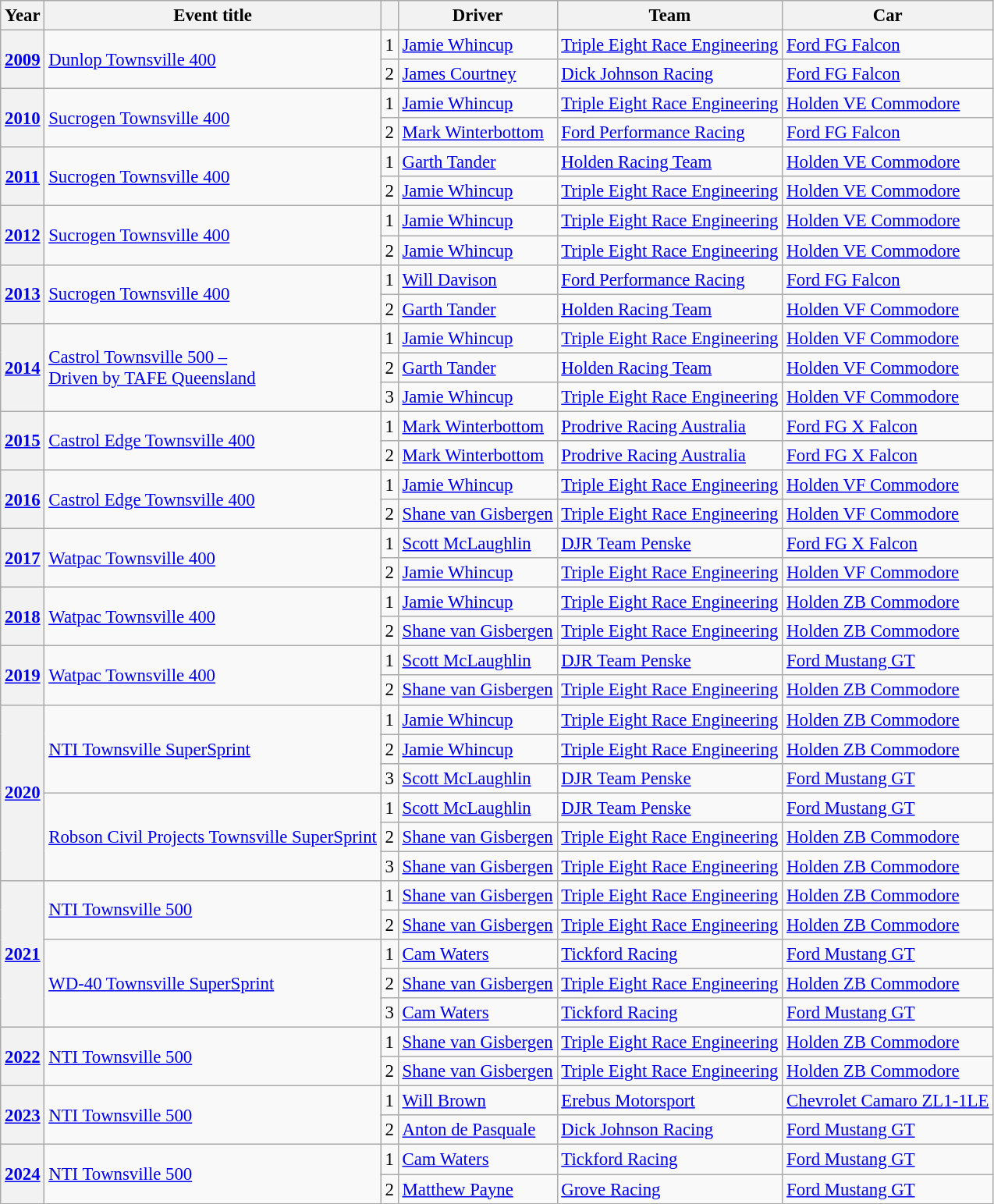<table class="wikitable" style="font-size: 95%;">
<tr>
<th>Year</th>
<th>Event title</th>
<th></th>
<th>Driver</th>
<th>Team</th>
<th>Car</th>
</tr>
<tr>
<th rowspan="2"><a href='#'>2009</a></th>
<td rowspan="2"><a href='#'>Dunlop Townsville 400</a></td>
<td align="center">1</td>
<td> <a href='#'>Jamie Whincup</a></td>
<td><a href='#'>Triple Eight Race Engineering</a></td>
<td><a href='#'>Ford FG Falcon</a></td>
</tr>
<tr>
<td align="center">2</td>
<td> <a href='#'>James Courtney</a></td>
<td><a href='#'>Dick Johnson Racing</a></td>
<td><a href='#'>Ford FG Falcon</a></td>
</tr>
<tr>
<th rowspan="2"><a href='#'>2010</a></th>
<td rowspan="2"><a href='#'>Sucrogen Townsville 400</a></td>
<td align="center">1</td>
<td> <a href='#'>Jamie Whincup</a></td>
<td><a href='#'>Triple Eight Race Engineering</a></td>
<td><a href='#'>Holden VE Commodore</a></td>
</tr>
<tr>
<td align="center">2</td>
<td> <a href='#'>Mark Winterbottom</a></td>
<td><a href='#'>Ford Performance Racing</a></td>
<td><a href='#'>Ford FG Falcon</a></td>
</tr>
<tr>
<th rowspan="2"><a href='#'>2011</a></th>
<td rowspan="2"><a href='#'>Sucrogen Townsville 400</a></td>
<td align="center">1</td>
<td> <a href='#'>Garth Tander</a></td>
<td><a href='#'>Holden Racing Team</a></td>
<td><a href='#'>Holden VE Commodore</a></td>
</tr>
<tr>
<td align="center">2</td>
<td> <a href='#'>Jamie Whincup</a></td>
<td><a href='#'>Triple Eight Race Engineering</a></td>
<td><a href='#'>Holden VE Commodore</a></td>
</tr>
<tr>
<th rowspan="2"><a href='#'>2012</a></th>
<td rowspan="2"><a href='#'>Sucrogen Townsville 400</a></td>
<td align="center">1</td>
<td> <a href='#'>Jamie Whincup</a></td>
<td><a href='#'>Triple Eight Race Engineering</a></td>
<td><a href='#'>Holden VE Commodore</a></td>
</tr>
<tr>
<td align="center">2</td>
<td> <a href='#'>Jamie Whincup</a></td>
<td><a href='#'>Triple Eight Race Engineering</a></td>
<td><a href='#'>Holden VE Commodore</a></td>
</tr>
<tr>
<th rowspan="2"><a href='#'>2013</a></th>
<td rowspan="2"><a href='#'>Sucrogen Townsville 400</a></td>
<td align="center">1</td>
<td> <a href='#'>Will Davison</a></td>
<td><a href='#'>Ford Performance Racing</a></td>
<td><a href='#'>Ford FG Falcon</a></td>
</tr>
<tr>
<td align="center">2</td>
<td> <a href='#'>Garth Tander</a></td>
<td><a href='#'>Holden Racing Team</a></td>
<td><a href='#'>Holden VF Commodore</a></td>
</tr>
<tr>
<th rowspan="3"><a href='#'>2014</a></th>
<td rowspan="3"><a href='#'>Castrol Townsville 500 –<br>Driven by TAFE Queensland</a></td>
<td align="center">1</td>
<td> <a href='#'>Jamie Whincup</a></td>
<td><a href='#'>Triple Eight Race Engineering</a></td>
<td><a href='#'>Holden VF Commodore</a></td>
</tr>
<tr>
<td align="center">2</td>
<td> <a href='#'>Garth Tander</a></td>
<td><a href='#'>Holden Racing Team</a></td>
<td><a href='#'>Holden VF Commodore</a></td>
</tr>
<tr>
<td align="center">3</td>
<td> <a href='#'>Jamie Whincup</a></td>
<td><a href='#'>Triple Eight Race Engineering</a></td>
<td><a href='#'>Holden VF Commodore</a></td>
</tr>
<tr>
<th rowspan="2"><a href='#'>2015</a></th>
<td rowspan="2"><a href='#'>Castrol Edge Townsville 400</a></td>
<td align="center">1</td>
<td> <a href='#'>Mark Winterbottom</a></td>
<td><a href='#'>Prodrive Racing Australia</a></td>
<td><a href='#'>Ford FG X Falcon</a></td>
</tr>
<tr>
<td align="center">2</td>
<td> <a href='#'>Mark Winterbottom</a></td>
<td><a href='#'>Prodrive Racing Australia</a></td>
<td><a href='#'>Ford FG X Falcon</a></td>
</tr>
<tr>
<th rowspan="2"><a href='#'>2016</a></th>
<td rowspan="2"><a href='#'>Castrol Edge Townsville 400</a></td>
<td align="center">1</td>
<td> <a href='#'>Jamie Whincup</a></td>
<td><a href='#'>Triple Eight Race Engineering</a></td>
<td><a href='#'>Holden VF Commodore</a></td>
</tr>
<tr>
<td align="center">2</td>
<td> <a href='#'>Shane van Gisbergen</a></td>
<td><a href='#'>Triple Eight Race Engineering</a></td>
<td><a href='#'>Holden VF Commodore</a></td>
</tr>
<tr>
<th rowspan="2"><a href='#'>2017</a></th>
<td rowspan="2"><a href='#'>Watpac Townsville 400</a></td>
<td align="center">1</td>
<td> <a href='#'>Scott McLaughlin</a></td>
<td><a href='#'>DJR Team Penske</a></td>
<td><a href='#'>Ford FG X Falcon</a></td>
</tr>
<tr>
<td align="center">2</td>
<td> <a href='#'>Jamie Whincup</a></td>
<td><a href='#'>Triple Eight Race Engineering</a></td>
<td><a href='#'>Holden VF Commodore</a></td>
</tr>
<tr>
<th rowspan="2"><a href='#'>2018</a></th>
<td rowspan="2"><a href='#'>Watpac Townsville 400</a></td>
<td align="center">1</td>
<td> <a href='#'>Jamie Whincup</a></td>
<td><a href='#'>Triple Eight Race Engineering</a></td>
<td><a href='#'>Holden ZB Commodore</a></td>
</tr>
<tr>
<td align="center">2</td>
<td> <a href='#'>Shane van Gisbergen</a></td>
<td><a href='#'>Triple Eight Race Engineering</a></td>
<td><a href='#'>Holden ZB Commodore</a></td>
</tr>
<tr>
<th rowspan="2"><a href='#'>2019</a></th>
<td rowspan="2"><a href='#'>Watpac Townsville 400</a></td>
<td align="center">1</td>
<td> <a href='#'>Scott McLaughlin</a></td>
<td><a href='#'>DJR Team Penske</a></td>
<td><a href='#'>Ford Mustang GT</a></td>
</tr>
<tr>
<td align="center">2</td>
<td> <a href='#'>Shane van Gisbergen</a></td>
<td><a href='#'>Triple Eight Race Engineering</a></td>
<td><a href='#'>Holden ZB Commodore</a></td>
</tr>
<tr>
<th rowspan="6"><a href='#'>2020</a></th>
<td rowspan="3"><a href='#'>NTI Townsville SuperSprint</a></td>
<td align="center">1</td>
<td> <a href='#'>Jamie Whincup</a></td>
<td><a href='#'>Triple Eight Race Engineering</a></td>
<td><a href='#'>Holden ZB Commodore</a></td>
</tr>
<tr>
<td align="center">2</td>
<td> <a href='#'>Jamie Whincup</a></td>
<td><a href='#'>Triple Eight Race Engineering</a></td>
<td><a href='#'>Holden ZB Commodore</a></td>
</tr>
<tr>
<td align="center">3</td>
<td> <a href='#'>Scott McLaughlin</a></td>
<td><a href='#'>DJR Team Penske</a></td>
<td><a href='#'>Ford Mustang GT</a></td>
</tr>
<tr>
<td rowspan="3"><a href='#'>Robson Civil Projects Townsville SuperSprint</a></td>
<td align="center">1</td>
<td> <a href='#'>Scott McLaughlin</a></td>
<td><a href='#'>DJR Team Penske</a></td>
<td><a href='#'>Ford Mustang GT</a></td>
</tr>
<tr>
<td align="center">2</td>
<td> <a href='#'>Shane van Gisbergen</a></td>
<td><a href='#'>Triple Eight Race Engineering</a></td>
<td><a href='#'>Holden ZB Commodore</a></td>
</tr>
<tr>
<td align="center">3</td>
<td> <a href='#'>Shane van Gisbergen</a></td>
<td><a href='#'>Triple Eight Race Engineering</a></td>
<td><a href='#'>Holden ZB Commodore</a></td>
</tr>
<tr>
<th rowspan="5"><a href='#'>2021</a></th>
<td rowspan="2"><a href='#'>NTI Townsville 500</a></td>
<td align="center">1</td>
<td> <a href='#'>Shane van Gisbergen</a></td>
<td><a href='#'>Triple Eight Race Engineering</a></td>
<td><a href='#'>Holden ZB Commodore</a></td>
</tr>
<tr>
<td align="center">2</td>
<td> <a href='#'>Shane van Gisbergen</a></td>
<td><a href='#'>Triple Eight Race Engineering</a></td>
<td><a href='#'>Holden ZB Commodore</a></td>
</tr>
<tr>
<td rowspan="3"><a href='#'>WD-40 Townsville SuperSprint</a></td>
<td align="center">1</td>
<td> <a href='#'>Cam Waters</a></td>
<td><a href='#'>Tickford Racing</a></td>
<td><a href='#'>Ford Mustang GT</a></td>
</tr>
<tr>
<td align="center">2</td>
<td> <a href='#'>Shane van Gisbergen</a></td>
<td><a href='#'>Triple Eight Race Engineering</a></td>
<td><a href='#'>Holden ZB Commodore</a></td>
</tr>
<tr>
<td align="center">3</td>
<td> <a href='#'>Cam Waters</a></td>
<td><a href='#'>Tickford Racing</a></td>
<td><a href='#'>Ford Mustang GT</a></td>
</tr>
<tr>
<th rowspan="2"><a href='#'>2022</a></th>
<td rowspan="2"><a href='#'>NTI Townsville 500</a></td>
<td align="center">1</td>
<td> <a href='#'>Shane van Gisbergen</a></td>
<td><a href='#'>Triple Eight Race Engineering</a></td>
<td><a href='#'>Holden ZB Commodore</a></td>
</tr>
<tr>
<td align="center">2</td>
<td> <a href='#'>Shane van Gisbergen</a></td>
<td><a href='#'>Triple Eight Race Engineering</a></td>
<td><a href='#'>Holden ZB Commodore</a></td>
</tr>
<tr>
<th rowspan="2"><a href='#'>2023</a></th>
<td rowspan="2"><a href='#'>NTI Townsville 500</a></td>
<td align="center">1</td>
<td> <a href='#'>Will Brown</a></td>
<td><a href='#'>Erebus Motorsport</a></td>
<td><a href='#'>Chevrolet Camaro ZL1-1LE</a></td>
</tr>
<tr>
<td align="center">2</td>
<td> <a href='#'>Anton de Pasquale</a></td>
<td><a href='#'>Dick Johnson Racing</a></td>
<td><a href='#'>Ford Mustang GT</a></td>
</tr>
<tr>
<th rowspan="2"><a href='#'>2024</a></th>
<td rowspan="2"><a href='#'>NTI Townsville 500</a></td>
<td align="center">1</td>
<td> <a href='#'>Cam Waters</a></td>
<td><a href='#'>Tickford Racing</a></td>
<td><a href='#'>Ford Mustang GT</a></td>
</tr>
<tr>
<td align="center">2</td>
<td> <a href='#'>Matthew Payne</a></td>
<td><a href='#'>Grove Racing</a></td>
<td><a href='#'>Ford Mustang GT</a></td>
</tr>
</table>
